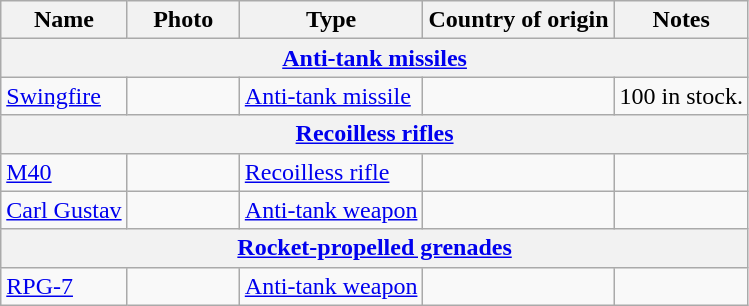<table class="wikitable">
<tr>
<th>Name</th>
<th style="width:15%;">Photo</th>
<th>Type</th>
<th>Country of origin</th>
<th>Notes</th>
</tr>
<tr>
<th colspan="6"><a href='#'>Anti-tank missiles</a></th>
</tr>
<tr>
<td><a href='#'>Swingfire</a></td>
<td></td>
<td><a href='#'>Anti-tank missile</a></td>
<td></td>
<td>100 in stock.</td>
</tr>
<tr>
<th colspan="5"><a href='#'>Recoilless rifles</a></th>
</tr>
<tr>
<td><a href='#'>M40</a></td>
<td></td>
<td><a href='#'>Recoilless rifle</a></td>
<td></td>
<td></td>
</tr>
<tr>
<td><a href='#'>Carl Gustav</a></td>
<td></td>
<td><a href='#'>Anti-tank weapon</a></td>
<td></td>
<td></td>
</tr>
<tr>
<th colspan="5"><a href='#'>Rocket-propelled grenades</a></th>
</tr>
<tr>
<td><a href='#'>RPG-7</a></td>
<td></td>
<td><a href='#'>Anti-tank weapon</a></td>
<td> <br></td>
<td></td>
</tr>
</table>
